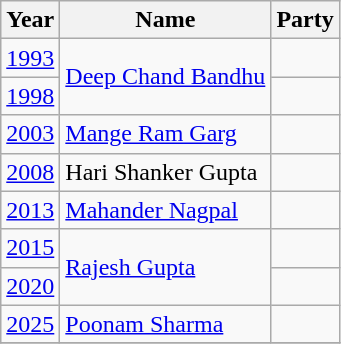<table class="wikitable">
<tr>
<th>Year</th>
<th>Name</th>
<th colspan=2>Party</th>
</tr>
<tr>
<td><a href='#'>1993</a></td>
<td rowspan="2"><a href='#'>Deep Chand Bandhu</a></td>
<td></td>
</tr>
<tr>
<td><a href='#'>1998</a></td>
</tr>
<tr>
<td><a href='#'>2003</a></td>
<td><a href='#'>Mange Ram Garg</a></td>
<td></td>
</tr>
<tr>
<td><a href='#'>2008</a></td>
<td>Hari Shanker Gupta</td>
<td></td>
</tr>
<tr>
<td><a href='#'>2013</a></td>
<td><a href='#'>Mahander Nagpal</a></td>
<td></td>
</tr>
<tr>
<td><a href='#'>2015</a></td>
<td rowspan="2"><a href='#'>Rajesh Gupta</a></td>
<td></td>
</tr>
<tr>
<td><a href='#'>2020</a></td>
</tr>
<tr>
<td><a href='#'>2025</a></td>
<td><a href='#'>Poonam Sharma</a></td>
<td></td>
</tr>
<tr>
</tr>
</table>
